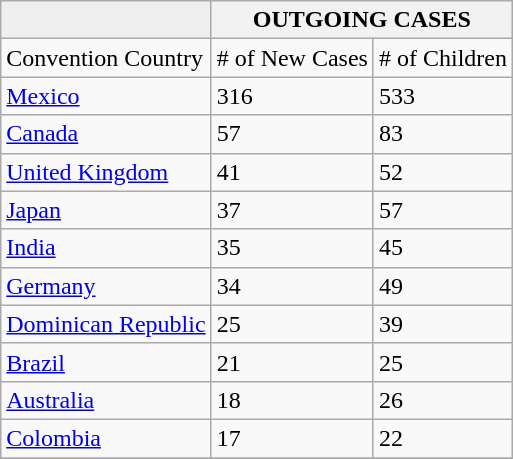<table class="wikitable">
<tr>
<th style="background: #efefef;"></th>
<th colspan="2">OUTGOING CASES</th>
</tr>
<tr>
<td>Convention Country</td>
<td># of New Cases</td>
<td># of Children</td>
</tr>
<tr>
<td><a href='#'>Mexico</a></td>
<td>316</td>
<td>533</td>
</tr>
<tr>
<td><a href='#'>Canada</a></td>
<td>57</td>
<td>83</td>
</tr>
<tr>
<td><a href='#'>United Kingdom</a></td>
<td>41</td>
<td>52</td>
</tr>
<tr>
<td><a href='#'>Japan</a></td>
<td>37</td>
<td>57</td>
</tr>
<tr>
<td><a href='#'>India</a></td>
<td>35</td>
<td>45</td>
</tr>
<tr>
<td><a href='#'>Germany</a></td>
<td>34</td>
<td>49</td>
</tr>
<tr>
<td><a href='#'>Dominican Republic</a></td>
<td>25</td>
<td>39</td>
</tr>
<tr>
<td><a href='#'>Brazil</a></td>
<td>21</td>
<td>25</td>
</tr>
<tr>
<td><a href='#'>Australia</a></td>
<td>18</td>
<td>26</td>
</tr>
<tr>
<td><a href='#'>Colombia</a></td>
<td>17</td>
<td>22</td>
</tr>
<tr>
</tr>
</table>
